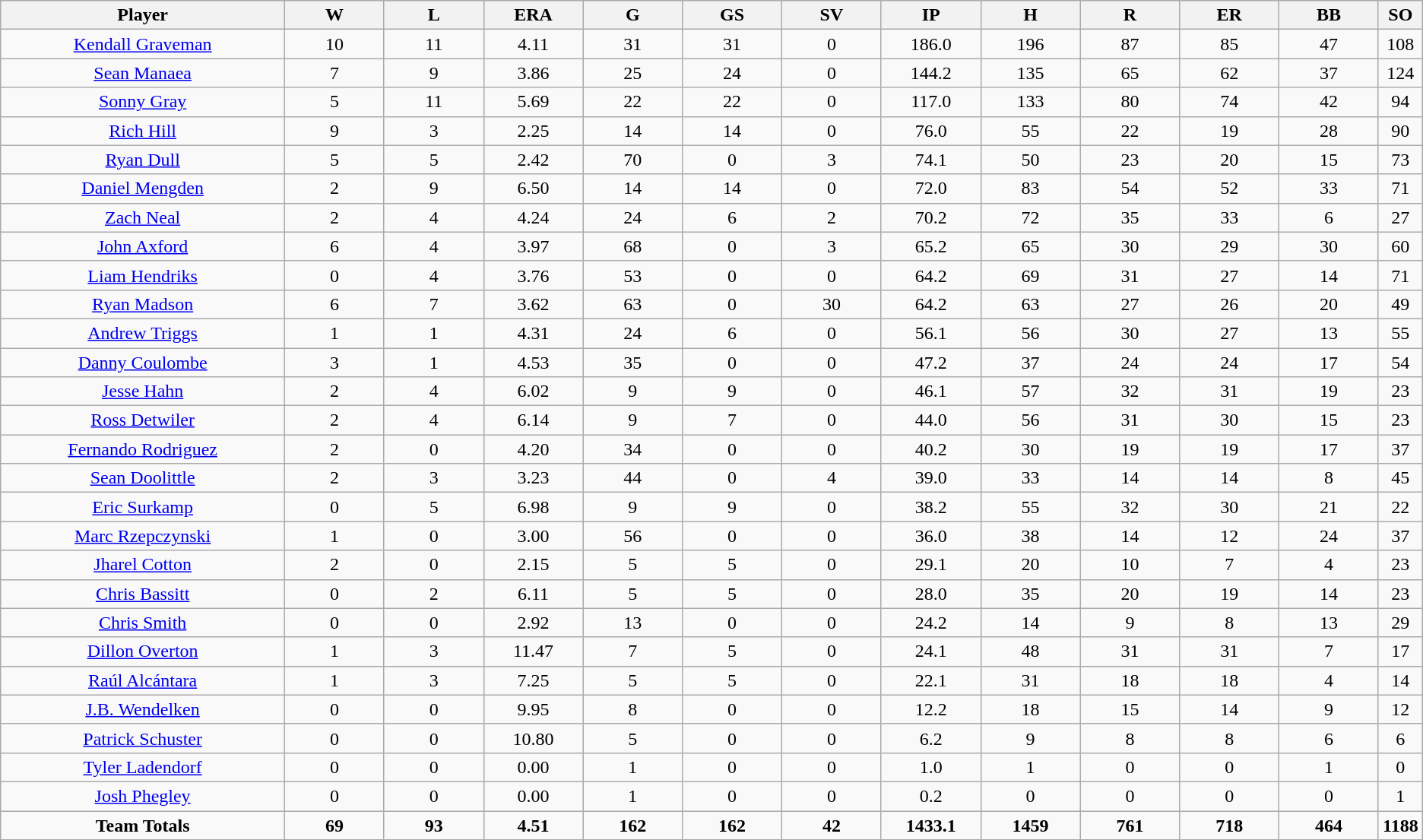<table class=wikitable style="text-align:center">
<tr>
<th bgcolor=#DDDDFF; width="20%">Player</th>
<th bgcolor=#DDDDFF; width="7%">W</th>
<th bgcolor=#DDDDFF; width="7%">L</th>
<th bgcolor=#DDDDFF; width="7%">ERA</th>
<th bgcolor=#DDDDFF; width="7%">G</th>
<th bgcolor=#DDDDFF; width="7%">GS</th>
<th bgcolor=#DDDDFF; width="7%">SV</th>
<th bgcolor=#DDDDFF; width="7%">IP</th>
<th bgcolor=#DDDDFF; width="7%">H</th>
<th bgcolor=#DDDDFF; width="7%">R</th>
<th bgcolor=#DDDDFF; width="7%">ER</th>
<th bgcolor=#DDDDFF; width="7%">BB</th>
<th bgcolor=#DDDDFF; width="7%">SO</th>
</tr>
<tr>
<td><a href='#'>Kendall Graveman</a></td>
<td>10</td>
<td>11</td>
<td>4.11</td>
<td>31</td>
<td>31</td>
<td>0</td>
<td>186.0</td>
<td>196</td>
<td>87</td>
<td>85</td>
<td>47</td>
<td>108</td>
</tr>
<tr>
<td><a href='#'>Sean Manaea</a></td>
<td>7</td>
<td>9</td>
<td>3.86</td>
<td>25</td>
<td>24</td>
<td>0</td>
<td>144.2</td>
<td>135</td>
<td>65</td>
<td>62</td>
<td>37</td>
<td>124</td>
</tr>
<tr>
<td><a href='#'>Sonny Gray</a></td>
<td>5</td>
<td>11</td>
<td>5.69</td>
<td>22</td>
<td>22</td>
<td>0</td>
<td>117.0</td>
<td>133</td>
<td>80</td>
<td>74</td>
<td>42</td>
<td>94</td>
</tr>
<tr>
<td><a href='#'>Rich Hill</a></td>
<td>9</td>
<td>3</td>
<td>2.25</td>
<td>14</td>
<td>14</td>
<td>0</td>
<td>76.0</td>
<td>55</td>
<td>22</td>
<td>19</td>
<td>28</td>
<td>90</td>
</tr>
<tr>
<td><a href='#'>Ryan Dull</a></td>
<td>5</td>
<td>5</td>
<td>2.42</td>
<td>70</td>
<td>0</td>
<td>3</td>
<td>74.1</td>
<td>50</td>
<td>23</td>
<td>20</td>
<td>15</td>
<td>73</td>
</tr>
<tr>
<td><a href='#'>Daniel Mengden</a></td>
<td>2</td>
<td>9</td>
<td>6.50</td>
<td>14</td>
<td>14</td>
<td>0</td>
<td>72.0</td>
<td>83</td>
<td>54</td>
<td>52</td>
<td>33</td>
<td>71</td>
</tr>
<tr>
<td><a href='#'>Zach Neal</a></td>
<td>2</td>
<td>4</td>
<td>4.24</td>
<td>24</td>
<td>6</td>
<td>2</td>
<td>70.2</td>
<td>72</td>
<td>35</td>
<td>33</td>
<td>6</td>
<td>27</td>
</tr>
<tr>
<td><a href='#'>John Axford</a></td>
<td>6</td>
<td>4</td>
<td>3.97</td>
<td>68</td>
<td>0</td>
<td>3</td>
<td>65.2</td>
<td>65</td>
<td>30</td>
<td>29</td>
<td>30</td>
<td>60</td>
</tr>
<tr>
<td><a href='#'>Liam Hendriks</a></td>
<td>0</td>
<td>4</td>
<td>3.76</td>
<td>53</td>
<td>0</td>
<td>0</td>
<td>64.2</td>
<td>69</td>
<td>31</td>
<td>27</td>
<td>14</td>
<td>71</td>
</tr>
<tr>
<td><a href='#'>Ryan Madson</a></td>
<td>6</td>
<td>7</td>
<td>3.62</td>
<td>63</td>
<td>0</td>
<td>30</td>
<td>64.2</td>
<td>63</td>
<td>27</td>
<td>26</td>
<td>20</td>
<td>49</td>
</tr>
<tr>
<td><a href='#'>Andrew Triggs</a></td>
<td>1</td>
<td>1</td>
<td>4.31</td>
<td>24</td>
<td>6</td>
<td>0</td>
<td>56.1</td>
<td>56</td>
<td>30</td>
<td>27</td>
<td>13</td>
<td>55</td>
</tr>
<tr>
<td><a href='#'>Danny Coulombe</a></td>
<td>3</td>
<td>1</td>
<td>4.53</td>
<td>35</td>
<td>0</td>
<td>0</td>
<td>47.2</td>
<td>37</td>
<td>24</td>
<td>24</td>
<td>17</td>
<td>54</td>
</tr>
<tr>
<td><a href='#'>Jesse Hahn</a></td>
<td>2</td>
<td>4</td>
<td>6.02</td>
<td>9</td>
<td>9</td>
<td>0</td>
<td>46.1</td>
<td>57</td>
<td>32</td>
<td>31</td>
<td>19</td>
<td>23</td>
</tr>
<tr>
<td><a href='#'>Ross Detwiler</a></td>
<td>2</td>
<td>4</td>
<td>6.14</td>
<td>9</td>
<td>7</td>
<td>0</td>
<td>44.0</td>
<td>56</td>
<td>31</td>
<td>30</td>
<td>15</td>
<td>23</td>
</tr>
<tr>
<td><a href='#'>Fernando Rodriguez</a></td>
<td>2</td>
<td>0</td>
<td>4.20</td>
<td>34</td>
<td>0</td>
<td>0</td>
<td>40.2</td>
<td>30</td>
<td>19</td>
<td>19</td>
<td>17</td>
<td>37</td>
</tr>
<tr>
<td><a href='#'>Sean Doolittle</a></td>
<td>2</td>
<td>3</td>
<td>3.23</td>
<td>44</td>
<td>0</td>
<td>4</td>
<td>39.0</td>
<td>33</td>
<td>14</td>
<td>14</td>
<td>8</td>
<td>45</td>
</tr>
<tr>
<td><a href='#'>Eric Surkamp</a></td>
<td>0</td>
<td>5</td>
<td>6.98</td>
<td>9</td>
<td>9</td>
<td>0</td>
<td>38.2</td>
<td>55</td>
<td>32</td>
<td>30</td>
<td>21</td>
<td>22</td>
</tr>
<tr>
<td><a href='#'>Marc Rzepczynski</a></td>
<td>1</td>
<td>0</td>
<td>3.00</td>
<td>56</td>
<td>0</td>
<td>0</td>
<td>36.0</td>
<td>38</td>
<td>14</td>
<td>12</td>
<td>24</td>
<td>37</td>
</tr>
<tr>
<td><a href='#'>Jharel Cotton</a></td>
<td>2</td>
<td>0</td>
<td>2.15</td>
<td>5</td>
<td>5</td>
<td>0</td>
<td>29.1</td>
<td>20</td>
<td>10</td>
<td>7</td>
<td>4</td>
<td>23</td>
</tr>
<tr>
<td><a href='#'>Chris Bassitt</a></td>
<td>0</td>
<td>2</td>
<td>6.11</td>
<td>5</td>
<td>5</td>
<td>0</td>
<td>28.0</td>
<td>35</td>
<td>20</td>
<td>19</td>
<td>14</td>
<td>23</td>
</tr>
<tr>
<td><a href='#'>Chris Smith</a></td>
<td>0</td>
<td>0</td>
<td>2.92</td>
<td>13</td>
<td>0</td>
<td>0</td>
<td>24.2</td>
<td>14</td>
<td>9</td>
<td>8</td>
<td>13</td>
<td>29</td>
</tr>
<tr>
<td><a href='#'>Dillon Overton</a></td>
<td>1</td>
<td>3</td>
<td>11.47</td>
<td>7</td>
<td>5</td>
<td>0</td>
<td>24.1</td>
<td>48</td>
<td>31</td>
<td>31</td>
<td>7</td>
<td>17</td>
</tr>
<tr>
<td><a href='#'>Raúl Alcántara</a></td>
<td>1</td>
<td>3</td>
<td>7.25</td>
<td>5</td>
<td>5</td>
<td>0</td>
<td>22.1</td>
<td>31</td>
<td>18</td>
<td>18</td>
<td>4</td>
<td>14</td>
</tr>
<tr>
<td><a href='#'>J.B. Wendelken</a></td>
<td>0</td>
<td>0</td>
<td>9.95</td>
<td>8</td>
<td>0</td>
<td>0</td>
<td>12.2</td>
<td>18</td>
<td>15</td>
<td>14</td>
<td>9</td>
<td>12</td>
</tr>
<tr>
<td><a href='#'>Patrick Schuster</a></td>
<td>0</td>
<td>0</td>
<td>10.80</td>
<td>5</td>
<td>0</td>
<td>0</td>
<td>6.2</td>
<td>9</td>
<td>8</td>
<td>8</td>
<td>6</td>
<td>6</td>
</tr>
<tr>
<td><a href='#'>Tyler Ladendorf</a></td>
<td>0</td>
<td>0</td>
<td>0.00</td>
<td>1</td>
<td>0</td>
<td>0</td>
<td>1.0</td>
<td>1</td>
<td>0</td>
<td>0</td>
<td>1</td>
<td>0</td>
</tr>
<tr>
<td><a href='#'>Josh Phegley</a></td>
<td>0</td>
<td>0</td>
<td>0.00</td>
<td>1</td>
<td>0</td>
<td>0</td>
<td>0.2</td>
<td>0</td>
<td>0</td>
<td>0</td>
<td>0</td>
<td>1</td>
</tr>
<tr>
<td><strong>Team Totals</strong></td>
<td><strong>69</strong></td>
<td><strong>93</strong></td>
<td><strong>4.51</strong></td>
<td><strong>162</strong></td>
<td><strong>162</strong></td>
<td><strong>42</strong></td>
<td><strong>1433.1</strong></td>
<td><strong>1459</strong></td>
<td><strong>761</strong></td>
<td><strong>718</strong></td>
<td><strong>464</strong></td>
<td><strong>1188</strong></td>
</tr>
</table>
